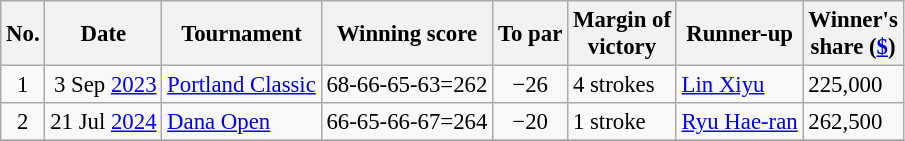<table class="wikitable" style="font-size:95%;">
<tr>
<th>No.</th>
<th>Date</th>
<th>Tournament</th>
<th>Winning score</th>
<th>To par</th>
<th>Margin of<br>victory</th>
<th>Runner-up</th>
<th>Winner's<br>share (<a href='#'>$</a>)</th>
</tr>
<tr>
<td align=center>1</td>
<td align=right>3 Sep <a href='#'>2023</a></td>
<td><a href='#'>Portland Classic</a></td>
<td align=right>68-66-65-63=262</td>
<td align=center>−26</td>
<td>4 strokes</td>
<td> <a href='#'>Lin Xiyu</a></td>
<td>225,000</td>
</tr>
<tr>
<td align=center>2</td>
<td align=right>21 Jul <a href='#'>2024</a></td>
<td><a href='#'>Dana Open</a></td>
<td align=right>66-65-66-67=264</td>
<td align=center>−20</td>
<td>1 stroke</td>
<td> <a href='#'>Ryu Hae-ran</a></td>
<td>262,500</td>
</tr>
<tr>
</tr>
</table>
